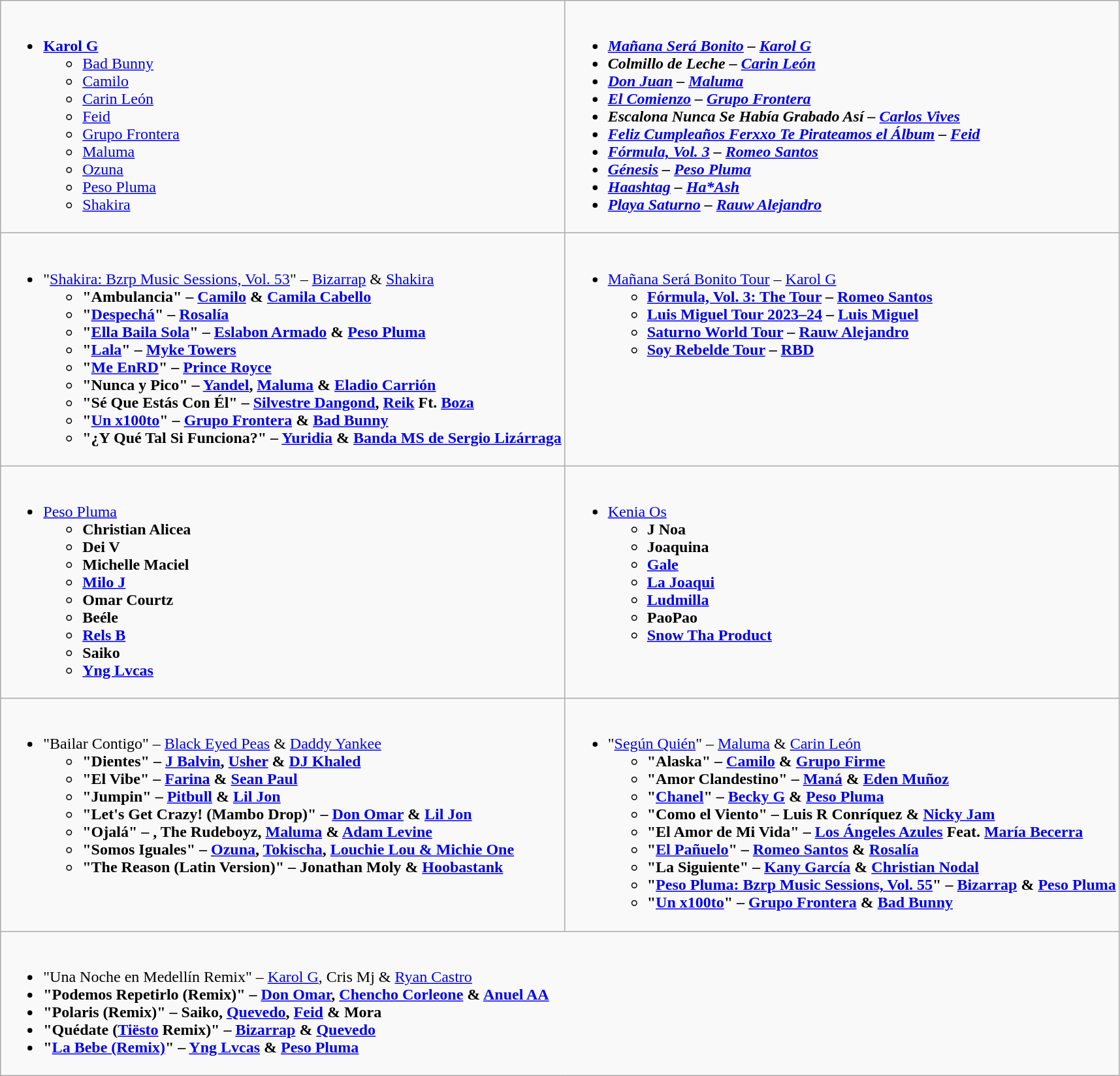<table class="wikitable">
<tr>
<td valign="top"><br><ul><li><strong><a href='#'>Karol G</a></strong><ul><li><a href='#'>Bad Bunny</a></li><li><a href='#'>Camilo</a></li><li><a href='#'>Carin León</a></li><li><a href='#'>Feid</a></li><li><a href='#'>Grupo Frontera</a></li><li><a href='#'>Maluma</a></li><li><a href='#'>Ozuna</a></li><li><a href='#'>Peso Pluma</a></li><li><a href='#'>Shakira</a></li></ul></li></ul></td>
<td valign="top"><br><ul><li><strong><em><a href='#'>Mañana Será Bonito</a><em> – <a href='#'>Karol G</a><strong></li><li></em>Colmillo de Leche<em> – <a href='#'>Carin León</a></li><li></em><a href='#'>Don Juan</a><em> – <a href='#'>Maluma</a></li><li></em><a href='#'>El Comienzo</a><em> – <a href='#'>Grupo Frontera</a></li><li></em>Escalona Nunca Se Había Grabado Así<em> – <a href='#'>Carlos Vives</a></li><li></em><a href='#'>Feliz Cumpleaños Ferxxo Te Pirateamos el Álbum</a><em> – <a href='#'>Feid</a></li><li></em><a href='#'>Fórmula, Vol. 3</a><em> – <a href='#'>Romeo Santos</a></li><li></em><a href='#'>Génesis</a><em> – <a href='#'>Peso Pluma</a></li><li></em><a href='#'>Haashtag</a><em> – <a href='#'>Ha*Ash</a></li><li></em><a href='#'>Playa Saturno</a><em> – <a href='#'>Rauw Alejandro</a></li></ul></td>
</tr>
<tr>
<td valign="top"><br><ul><li></strong>"<a href='#'>Shakira: Bzrp Music Sessions, Vol. 53</a>" – <a href='#'>Bizarrap</a> & <a href='#'>Shakira</a><strong><ul><li>"Ambulancia" – <a href='#'>Camilo</a> & <a href='#'>Camila Cabello</a></li><li>"<a href='#'>Despechá</a>" – <a href='#'>Rosalía</a></li><li>"<a href='#'>Ella Baila Sola</a>" – <a href='#'>Eslabon Armado</a> & <a href='#'>Peso Pluma</a></li><li>"<a href='#'>Lala</a>" – <a href='#'>Myke Towers</a></li><li>"<a href='#'>Me EnRD</a>" – <a href='#'>Prince Royce</a></li><li>"Nunca y Pico" – <a href='#'>Yandel</a>, <a href='#'>Maluma</a> & <a href='#'>Eladio Carrión</a></li><li>"Sé Que Estás Con Él" – <a href='#'>Silvestre Dangond</a>, <a href='#'>Reik</a> Ft. <a href='#'>Boza</a></li><li>"<a href='#'>Un x100to</a>" – <a href='#'>Grupo Frontera</a> & <a href='#'>Bad Bunny</a></li><li>"¿Y Qué Tal Si Funciona?" – <a href='#'>Yuridia</a> & <a href='#'>Banda MS de Sergio Lizárraga</a></li></ul></li></ul></td>
<td valign="top"><br><ul><li></strong><a href='#'>Mañana Será Bonito Tour</a> – <a href='#'>Karol G</a><strong><ul><li><a href='#'>Fórmula, Vol. 3: The Tour</a> – <a href='#'>Romeo Santos</a></li><li><a href='#'>Luis Miguel Tour 2023–24</a> – <a href='#'>Luis Miguel</a></li><li><a href='#'>Saturno World Tour</a> – <a href='#'>Rauw Alejandro</a></li><li><a href='#'>Soy Rebelde Tour</a> – <a href='#'>RBD</a></li></ul></li></ul></td>
</tr>
<tr>
<td valign="top"><br><ul><li></strong><a href='#'>Peso Pluma</a><strong><ul><li>Christian Alicea</li><li>Dei V</li><li>Michelle Maciel</li><li><a href='#'>Milo J</a></li><li>Omar Courtz</li><li>Beéle</li><li><a href='#'>Rels B</a></li><li>Saiko</li><li><a href='#'>Yng Lvcas</a></li></ul></li></ul></td>
<td valign="top"><br><ul><li></strong><a href='#'>Kenia Os</a><strong><ul><li>J Noa</li><li>Joaquina</li><li><a href='#'>Gale</a></li><li><a href='#'>La Joaqui</a></li><li><a href='#'>Ludmilla</a></li><li>PaoPao</li><li><a href='#'>Snow Tha Product</a></li></ul></li></ul></td>
</tr>
<tr>
<td valign="top"><br><ul><li></strong>"Bailar Contigo" – <a href='#'>Black Eyed Peas</a> & <a href='#'>Daddy Yankee</a><strong><ul><li>"Dientes" – <a href='#'>J Balvin</a>, <a href='#'>Usher</a> & <a href='#'>DJ Khaled</a></li><li>"El Vibe" – <a href='#'>Farina</a> & <a href='#'>Sean Paul</a></li><li>"Jumpin" – <a href='#'>Pitbull</a> & <a href='#'>Lil Jon</a></li><li>"Let's Get Crazy! (Mambo Drop)" – <a href='#'>Don Omar</a> & <a href='#'>Lil Jon</a></li><li>"Ojalá" – , The Rudeboyz, <a href='#'>Maluma</a> & <a href='#'>Adam Levine</a></li><li>"Somos Iguales" – <a href='#'>Ozuna</a>, <a href='#'>Tokischa</a>, <a href='#'>Louchie Lou & Michie One</a></li><li>"The Reason (Latin Version)" – Jonathan Moly & <a href='#'>Hoobastank</a></li></ul></li></ul></td>
<td valign="top"><br><ul><li></strong>"<a href='#'>Según Quién</a>" – <a href='#'>Maluma</a> & <a href='#'>Carin León</a><strong><ul><li>"Alaska" – <a href='#'>Camilo</a> & <a href='#'>Grupo Firme</a></li><li>"Amor Clandestino" – <a href='#'>Maná</a> & <a href='#'>Eden Muñoz</a></li><li>"<a href='#'>Chanel</a>" – <a href='#'>Becky G</a> & <a href='#'>Peso Pluma</a></li><li>"Como el Viento" – Luis R Conríquez & <a href='#'>Nicky Jam</a></li><li>"El Amor de Mi Vida" – <a href='#'>Los Ángeles Azules</a> Feat. <a href='#'>María Becerra</a></li><li>"<a href='#'>El Pañuelo</a>" – <a href='#'>Romeo Santos</a> & <a href='#'>Rosalía</a></li><li>"La Siguiente" – <a href='#'>Kany García</a> & <a href='#'>Christian Nodal</a></li><li>"<a href='#'>Peso Pluma: Bzrp Music Sessions, Vol. 55</a>" – <a href='#'>Bizarrap</a> & <a href='#'>Peso Pluma</a></li><li>"<a href='#'>Un x100to</a>" – <a href='#'>Grupo Frontera</a> & <a href='#'>Bad Bunny</a></li></ul></li></ul></td>
</tr>
<tr>
<td colspan="2" valign="top"><br><ul><li></strong>"Una Noche en Medellín Remix" – <a href='#'>Karol G</a>, Cris Mj & <a href='#'>Ryan Castro</a><strong></li><li>"Podemos Repetirlo (Remix)" – <a href='#'>Don Omar</a>, <a href='#'>Chencho Corleone</a> & <a href='#'>Anuel AA</a></li><li>"Polaris (Remix)" – Saiko, <a href='#'>Quevedo</a>, <a href='#'>Feid</a> & Mora</li><li>"Quédate (<a href='#'>Tiësto</a> Remix)" – <a href='#'>Bizarrap</a> & <a href='#'>Quevedo</a></li><li>"<a href='#'>La Bebe (Remix)</a>" – <a href='#'>Yng Lvcas</a> & <a href='#'>Peso Pluma</a></li></ul></td>
</tr>
</table>
